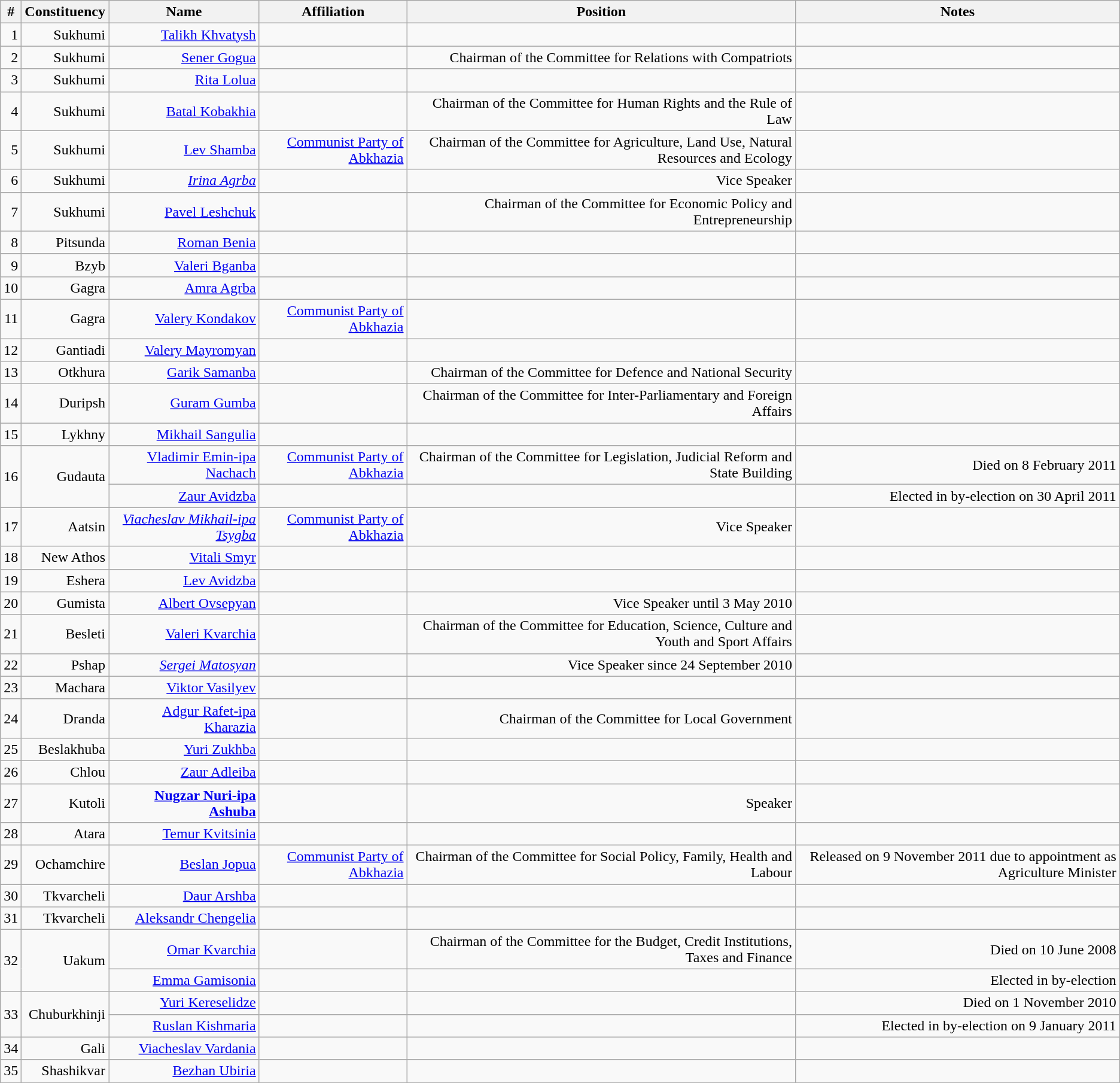<table class="wikitable" style="text-align:right">
<tr>
<th>#</th>
<th>Constituency</th>
<th>Name</th>
<th>Affiliation</th>
<th>Position</th>
<th>Notes</th>
</tr>
<tr>
<td>1</td>
<td>Sukhumi</td>
<td><a href='#'>Talikh Khvatysh</a></td>
<td></td>
<td></td>
<td></td>
</tr>
<tr>
<td>2</td>
<td>Sukhumi</td>
<td><a href='#'>Sener Gogua</a></td>
<td></td>
<td>Chairman of the Committee for Relations with Compatriots</td>
<td></td>
</tr>
<tr>
<td>3</td>
<td>Sukhumi</td>
<td><a href='#'>Rita Lolua</a></td>
<td></td>
<td></td>
<td></td>
</tr>
<tr>
<td>4</td>
<td>Sukhumi</td>
<td><a href='#'>Batal Kobakhia</a></td>
<td></td>
<td>Chairman of the Committee for Human Rights and the Rule of Law</td>
<td></td>
</tr>
<tr>
<td>5</td>
<td>Sukhumi</td>
<td><a href='#'>Lev Shamba</a></td>
<td><a href='#'>Communist Party of Abkhazia</a></td>
<td>Chairman of the Committee for Agriculture, Land Use, Natural Resources and Ecology</td>
<td></td>
</tr>
<tr>
<td>6</td>
<td>Sukhumi</td>
<td><em><a href='#'>Irina Agrba</a></em></td>
<td></td>
<td>Vice Speaker</td>
<td></td>
</tr>
<tr>
<td>7</td>
<td>Sukhumi</td>
<td><a href='#'>Pavel Leshchuk</a></td>
<td></td>
<td>Chairman of the Committee for Economic Policy and Entrepreneurship</td>
<td></td>
</tr>
<tr>
<td>8</td>
<td>Pitsunda</td>
<td><a href='#'>Roman Benia</a></td>
<td></td>
<td></td>
<td></td>
</tr>
<tr>
<td>9</td>
<td>Bzyb</td>
<td><a href='#'>Valeri Bganba</a></td>
<td></td>
<td></td>
<td></td>
</tr>
<tr>
<td>10</td>
<td>Gagra</td>
<td><a href='#'>Amra Agrba</a></td>
<td></td>
<td></td>
<td></td>
</tr>
<tr>
<td>11</td>
<td>Gagra</td>
<td><a href='#'>Valery Kondakov</a></td>
<td><a href='#'>Communist Party of Abkhazia</a></td>
<td></td>
<td></td>
</tr>
<tr>
<td>12</td>
<td>Gantiadi</td>
<td><a href='#'>Valery Mayromyan</a></td>
<td></td>
<td></td>
<td></td>
</tr>
<tr>
<td>13</td>
<td>Otkhura</td>
<td><a href='#'>Garik Samanba</a></td>
<td></td>
<td>Chairman of the Committee for Defence and National Security</td>
<td></td>
</tr>
<tr>
<td>14</td>
<td>Duripsh</td>
<td><a href='#'>Guram Gumba</a></td>
<td></td>
<td>Chairman of the Committee for Inter-Parliamentary and Foreign Affairs</td>
<td></td>
</tr>
<tr>
<td>15</td>
<td>Lykhny</td>
<td><a href='#'>Mikhail Sangulia</a></td>
<td></td>
<td></td>
<td></td>
</tr>
<tr>
<td rowspan=2>16</td>
<td rowspan=2>Gudauta</td>
<td><a href='#'>Vladimir Emin-ipa Nachach</a></td>
<td><a href='#'>Communist Party of Abkhazia</a></td>
<td>Chairman of the Committee for Legislation, Judicial Reform and State Building</td>
<td>Died on 8 February 2011</td>
</tr>
<tr>
<td><a href='#'>Zaur Avidzba</a></td>
<td></td>
<td></td>
<td>Elected in by-election on 30 April 2011</td>
</tr>
<tr>
<td>17</td>
<td>Aatsin</td>
<td><em><a href='#'>Viacheslav Mikhail-ipa Tsygba</a></em></td>
<td><a href='#'>Communist Party of Abkhazia</a></td>
<td>Vice Speaker</td>
<td></td>
</tr>
<tr>
<td>18</td>
<td>New Athos</td>
<td><a href='#'>Vitali Smyr</a></td>
<td></td>
<td></td>
<td></td>
</tr>
<tr>
<td>19</td>
<td>Eshera</td>
<td><a href='#'>Lev Avidzba</a></td>
<td></td>
<td></td>
<td></td>
</tr>
<tr>
<td>20</td>
<td>Gumista</td>
<td><a href='#'>Albert Ovsepyan</a></td>
<td></td>
<td>Vice Speaker until 3 May 2010</td>
<td></td>
</tr>
<tr>
<td>21</td>
<td>Besleti</td>
<td><a href='#'>Valeri Kvarchia</a></td>
<td></td>
<td>Chairman of the Committee for Education, Science, Culture and Youth and Sport Affairs</td>
<td></td>
</tr>
<tr>
<td>22</td>
<td>Pshap</td>
<td><em><a href='#'>Sergei Matosyan</a></em></td>
<td></td>
<td>Vice Speaker since 24 September 2010</td>
<td></td>
</tr>
<tr>
<td>23</td>
<td>Machara</td>
<td><a href='#'>Viktor Vasilyev</a></td>
<td></td>
<td></td>
<td></td>
</tr>
<tr>
<td>24</td>
<td>Dranda</td>
<td><a href='#'>Adgur Rafet-ipa Kharazia</a></td>
<td></td>
<td>Chairman of the Committee for Local Government</td>
<td></td>
</tr>
<tr>
<td>25</td>
<td>Beslakhuba</td>
<td><a href='#'>Yuri Zukhba</a></td>
<td></td>
<td></td>
<td></td>
</tr>
<tr>
<td>26</td>
<td>Chlou</td>
<td><a href='#'>Zaur Adleiba</a></td>
<td></td>
<td></td>
<td></td>
</tr>
<tr>
<td>27</td>
<td>Kutoli</td>
<td><strong><a href='#'>Nugzar Nuri-ipa Ashuba</a></strong></td>
<td></td>
<td>Speaker</td>
<td></td>
</tr>
<tr>
<td>28</td>
<td>Atara</td>
<td><a href='#'>Temur Kvitsinia</a></td>
<td></td>
<td></td>
<td></td>
</tr>
<tr>
<td>29</td>
<td>Ochamchire</td>
<td><a href='#'>Beslan Jopua</a></td>
<td><a href='#'>Communist Party of Abkhazia</a></td>
<td>Chairman of the Committee for Social Policy, Family, Health and Labour</td>
<td>Released on 9 November 2011 due to appointment as Agriculture Minister</td>
</tr>
<tr>
<td>30</td>
<td>Tkvarcheli</td>
<td><a href='#'>Daur Arshba</a></td>
<td></td>
<td></td>
<td></td>
</tr>
<tr>
<td>31</td>
<td>Tkvarcheli</td>
<td><a href='#'>Aleksandr Chengelia</a></td>
<td></td>
<td></td>
<td></td>
</tr>
<tr>
<td rowspan=2>32</td>
<td rowspan=2>Uakum</td>
<td><a href='#'>Omar Kvarchia</a></td>
<td></td>
<td>Chairman of the Committee for the Budget, Credit Institutions, Taxes and Finance</td>
<td>Died on 10 June 2008</td>
</tr>
<tr>
<td><a href='#'>Emma Gamisonia</a></td>
<td></td>
<td></td>
<td>Elected in by-election</td>
</tr>
<tr>
<td rowspan=2>33</td>
<td rowspan=2>Chuburkhinji</td>
<td><a href='#'>Yuri Kereselidze</a></td>
<td></td>
<td></td>
<td>Died on 1 November 2010</td>
</tr>
<tr>
<td><a href='#'>Ruslan Kishmaria</a></td>
<td></td>
<td></td>
<td>Elected in by-election on 9 January 2011</td>
</tr>
<tr>
<td>34</td>
<td>Gali</td>
<td><a href='#'>Viacheslav Vardania</a></td>
<td></td>
<td></td>
<td></td>
</tr>
<tr>
<td>35</td>
<td>Shashikvar</td>
<td><a href='#'>Bezhan Ubiria</a></td>
<td></td>
<td></td>
<td></td>
</tr>
<tr>
</tr>
</table>
